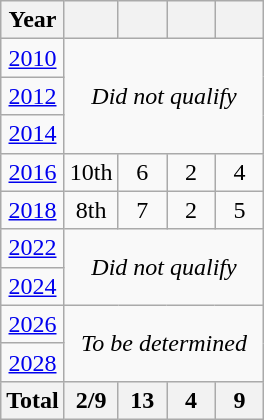<table class="wikitable" style="text-align:center">
<tr>
<th>Year</th>
<th></th>
<th width=25></th>
<th width=25></th>
<th width=25></th>
</tr>
<tr>
<td> <a href='#'>2010</a></td>
<td colspan=4 rowspan=3><em>Did not qualify</em></td>
</tr>
<tr>
<td> <a href='#'>2012</a></td>
</tr>
<tr>
<td> <a href='#'>2014</a></td>
</tr>
<tr>
<td> <a href='#'>2016</a></td>
<td>10th</td>
<td>6</td>
<td>2</td>
<td>4</td>
</tr>
<tr>
<td> <a href='#'>2018</a></td>
<td>8th</td>
<td>7</td>
<td>2</td>
<td>5</td>
</tr>
<tr>
<td> <a href='#'>2022</a></td>
<td colspan=4 rowspan=2><em>Did not qualify</em></td>
</tr>
<tr>
<td> <a href='#'>2024</a></td>
</tr>
<tr>
<td> <a href='#'>2026</a></td>
<td colspan=4 rowspan=2><em>To be determined</em></td>
</tr>
<tr>
<td> <a href='#'>2028</a></td>
</tr>
<tr>
<th>Total</th>
<th>2/9</th>
<th>13</th>
<th>4</th>
<th>9</th>
</tr>
</table>
